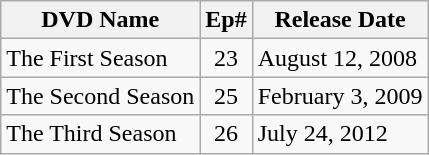<table class="wikitable">
<tr>
<th>DVD Name</th>
<th>Ep#</th>
<th>Release Date</th>
</tr>
<tr>
<td>The First Season</td>
<td align="center">23</td>
<td>August 12, 2008</td>
</tr>
<tr>
<td>The Second Season</td>
<td align="Center">25</td>
<td>February 3, 2009</td>
</tr>
<tr>
<td>The Third Season</td>
<td align="Center">26</td>
<td>July 24, 2012</td>
</tr>
</table>
